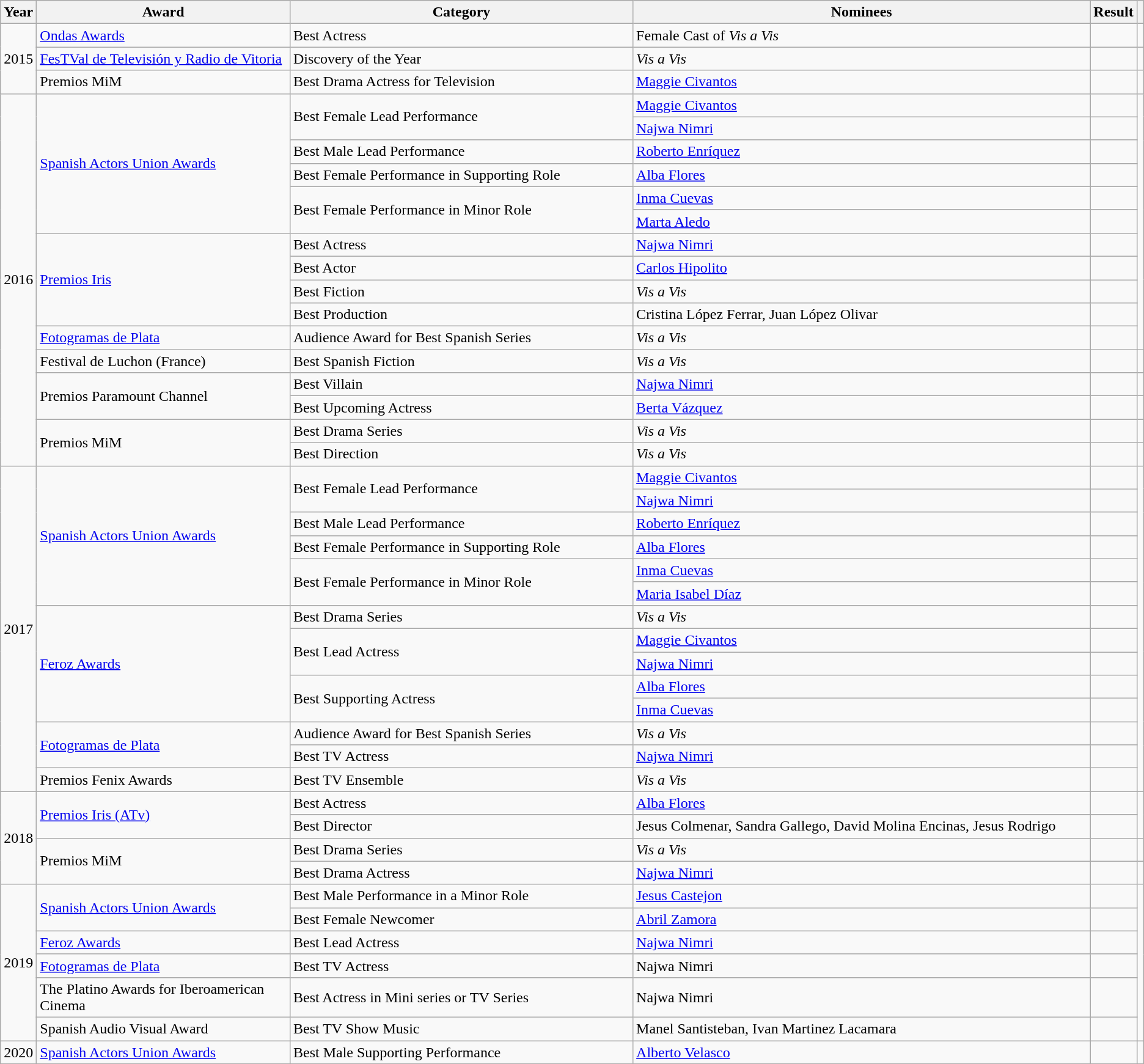<table class="wikitable plainrowheaders sortable">
<tr>
<th>Year</th>
<th>Award</th>
<th style="width:30%;">Category</th>
<th style="width:40%;">Nominees</th>
<th>Result</th>
<th scope="col" class="unsortable"></th>
</tr>
<tr>
<td rowspan="3">2015</td>
<td><a href='#'>Ondas Awards</a></td>
<td>Best Actress</td>
<td>Female Cast of <em>Vis a Vis</em></td>
<td></td>
<td></td>
</tr>
<tr>
<td><a href='#'>FesTVal de Televisión y Radio de Vitoria</a></td>
<td>Discovery of the Year</td>
<td><em>Vis a Vis</em></td>
<td></td>
<td></td>
</tr>
<tr>
<td>Premios MiM</td>
<td>Best Drama Actress for Television</td>
<td><a href='#'>Maggie Civantos</a></td>
<td></td>
<td></td>
</tr>
<tr>
<td rowspan="16">2016</td>
<td rowspan="6"><a href='#'> Spanish Actors Union Awards</a></td>
<td rowspan="2">Best Female Lead Performance</td>
<td><a href='#'>Maggie Civantos</a></td>
<td></td>
<td rowspan="11"></td>
</tr>
<tr>
<td><a href='#'>Najwa Nimri</a></td>
<td></td>
</tr>
<tr>
<td>Best Male Lead Performance</td>
<td><a href='#'>Roberto Enríquez</a></td>
<td></td>
</tr>
<tr>
<td>Best Female Performance in Supporting Role</td>
<td><a href='#'>Alba Flores</a></td>
<td></td>
</tr>
<tr>
<td rowspan="2">Best Female Performance in Minor Role</td>
<td><a href='#'>Inma Cuevas</a></td>
<td></td>
</tr>
<tr>
<td><a href='#'>Marta Aledo</a></td>
<td></td>
</tr>
<tr>
<td rowspan="4"><a href='#'>Premios Iris</a></td>
<td>Best Actress</td>
<td><a href='#'>Najwa Nimri</a></td>
<td></td>
</tr>
<tr>
<td>Best Actor</td>
<td><a href='#'>Carlos Hipolito</a></td>
<td></td>
</tr>
<tr>
<td>Best Fiction</td>
<td><em>Vis a Vis</em></td>
<td></td>
</tr>
<tr>
<td>Best Production</td>
<td>Cristina López Ferrar, Juan López Olivar</td>
<td></td>
</tr>
<tr>
<td><a href='#'>Fotogramas de Plata</a></td>
<td>Audience Award for Best Spanish Series</td>
<td><em>Vis a Vis</em></td>
<td></td>
</tr>
<tr>
<td>Festival de Luchon (France)</td>
<td>Best Spanish Fiction</td>
<td><em>Vis a Vis</em></td>
<td></td>
<td></td>
</tr>
<tr>
<td rowspan="2">Premios Paramount Channel</td>
<td>Best Villain</td>
<td><a href='#'>Najwa Nimri</a></td>
<td></td>
<td></td>
</tr>
<tr>
<td>Best Upcoming Actress</td>
<td><a href='#'>Berta Vázquez</a></td>
<td></td>
<td></td>
</tr>
<tr>
<td rowspan="2">Premios MiM</td>
<td>Best Drama Series</td>
<td><em>Vis a Vis</em></td>
<td></td>
<td></td>
</tr>
<tr>
<td>Best Direction</td>
<td><em>Vis a Vis</em></td>
<td></td>
<td></td>
</tr>
<tr>
<td rowspan="14">2017</td>
<td rowspan="6"><a href='#'> Spanish Actors Union Awards</a></td>
<td rowspan="2">Best Female Lead Performance</td>
<td><a href='#'>Maggie Civantos</a></td>
<td></td>
<td rowspan="14"></td>
</tr>
<tr>
<td><a href='#'>Najwa Nimri</a></td>
<td></td>
</tr>
<tr>
<td>Best Male Lead Performance</td>
<td><a href='#'>Roberto Enríquez</a></td>
<td></td>
</tr>
<tr>
<td>Best Female Performance in Supporting Role</td>
<td><a href='#'>Alba Flores</a></td>
<td></td>
</tr>
<tr>
<td rowspan="2">Best Female Performance in Minor Role</td>
<td><a href='#'>Inma Cuevas</a></td>
<td></td>
</tr>
<tr>
<td><a href='#'>Maria Isabel Díaz</a></td>
<td></td>
</tr>
<tr>
<td rowspan="5"><a href='#'>Feroz Awards</a></td>
<td>Best Drama Series</td>
<td><em>Vis a Vis</em></td>
<td></td>
</tr>
<tr>
<td rowspan="2">Best Lead Actress</td>
<td><a href='#'>Maggie Civantos</a></td>
<td></td>
</tr>
<tr>
<td><a href='#'>Najwa Nimri</a></td>
<td></td>
</tr>
<tr>
<td rowspan="2">Best Supporting Actress</td>
<td><a href='#'>Alba Flores</a></td>
<td></td>
</tr>
<tr>
<td><a href='#'>Inma Cuevas</a></td>
<td></td>
</tr>
<tr>
<td rowspan="2"><a href='#'>Fotogramas de Plata</a></td>
<td>Audience Award for Best Spanish Series</td>
<td><em>Vis a Vis</em></td>
<td></td>
</tr>
<tr>
<td>Best TV Actress</td>
<td><a href='#'>Najwa Nimri</a></td>
<td></td>
</tr>
<tr>
<td>Premios Fenix Awards</td>
<td>Best TV Ensemble</td>
<td><em>Vis a Vis</em></td>
<td></td>
</tr>
<tr>
<td rowspan="4">2018</td>
<td rowspan="2"><a href='#'>Premios Iris (ATv)</a></td>
<td>Best Actress</td>
<td><a href='#'>Alba Flores</a></td>
<td></td>
<td rowspan="2"></td>
</tr>
<tr>
<td>Best Director</td>
<td>Jesus Colmenar, Sandra Gallego, David Molina Encinas, Jesus Rodrigo</td>
<td></td>
</tr>
<tr>
<td rowspan="2">Premios MiM</td>
<td>Best Drama Series</td>
<td><em>Vis a Vis</em></td>
<td></td>
<td></td>
</tr>
<tr>
<td>Best Drama Actress</td>
<td><a href='#'>Najwa Nimri</a></td>
<td></td>
<td></td>
</tr>
<tr>
<td rowspan="6">2019</td>
<td rowspan="2"><a href='#'> Spanish Actors Union Awards</a></td>
<td>Best Male Performance in a Minor Role</td>
<td><a href='#'>Jesus Castejon</a></td>
<td></td>
<td rowspan="6"></td>
</tr>
<tr>
<td>Best Female Newcomer</td>
<td><a href='#'>Abril Zamora</a></td>
<td></td>
</tr>
<tr>
<td><a href='#'>Feroz Awards</a></td>
<td>Best Lead Actress</td>
<td><a href='#'>Najwa Nimri</a></td>
<td></td>
</tr>
<tr>
<td><a href='#'>Fotogramas de Plata</a></td>
<td>Best TV Actress</td>
<td>Najwa Nimri</td>
<td></td>
</tr>
<tr>
<td>The Platino Awards for Iberoamerican Cinema</td>
<td>Best Actress in Mini series or TV Series</td>
<td>Najwa Nimri</td>
<td></td>
</tr>
<tr>
<td>Spanish Audio Visual Award</td>
<td>Best TV Show Music</td>
<td>Manel Santisteban, Ivan Martinez Lacamara</td>
<td></td>
</tr>
<tr>
<td>2020</td>
<td><a href='#'> Spanish Actors Union Awards</a></td>
<td>Best Male Supporting Performance</td>
<td><a href='#'>Alberto Velasco</a></td>
<td></td>
<td></td>
</tr>
<tr>
</tr>
</table>
